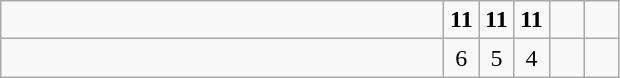<table class="wikitable">
<tr>
<td style="width:18em"></td>
<td align=center style="width:1em"><strong>11</strong></td>
<td align=center style="width:1em"><strong>11</strong></td>
<td align=center style="width:1em"><strong>11</strong></td>
<td align=center style="width:1em"></td>
<td align=center style="width:1em"></td>
</tr>
<tr>
<td style="width:18em"></td>
<td align=center style="width:1em">6</td>
<td align=center style="width:1em">5</td>
<td align=center style="width:1em">4</td>
<td align=center style="width:1em"></td>
<td align=center style="width:1em"></td>
</tr>
</table>
